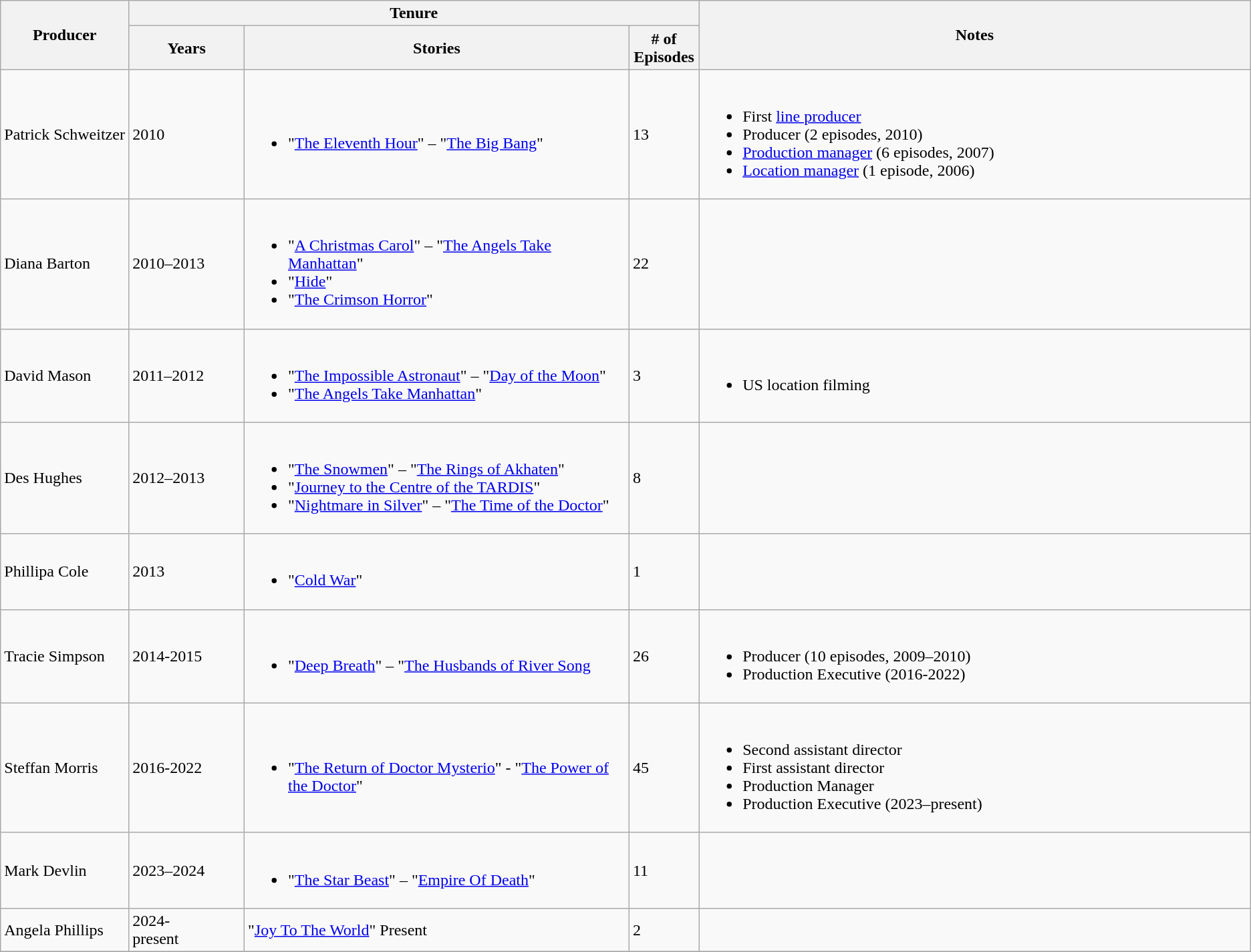<table class="wikitable">
<tr>
<th rowspan="2" width="10%">Producer</th>
<th colspan="3">Tenure</th>
<th rowspan="2" width="43%">Notes</th>
</tr>
<tr>
<th width="9%">Years</th>
<th width="30%">Stories</th>
<th width="5%"># of Episodes<br></th>
</tr>
<tr>
<td>Patrick Schweitzer</td>
<td>2010</td>
<td><br><ul><li>"<a href='#'>The Eleventh Hour</a>" – "<a href='#'>The Big Bang</a>"</li></ul></td>
<td>13</td>
<td><br><ul><li>First <a href='#'>line producer</a></li><li>Producer (2 episodes, 2010)</li><li><a href='#'>Production manager</a> (6 episodes, 2007)</li><li><a href='#'>Location manager</a> (1 episode, 2006)</li></ul></td>
</tr>
<tr>
<td>Diana Barton</td>
<td>2010–2013</td>
<td><br><ul><li>"<a href='#'>A Christmas Carol</a>" – "<a href='#'>The Angels Take Manhattan</a>"</li><li>"<a href='#'>Hide</a>"</li><li>"<a href='#'>The Crimson Horror</a>"</li></ul></td>
<td>22</td>
<td></td>
</tr>
<tr>
<td>David Mason</td>
<td>2011–2012</td>
<td><br><ul><li>"<a href='#'>The Impossible Astronaut</a>" – "<a href='#'>Day of the Moon</a>"</li><li>"<a href='#'>The Angels Take Manhattan</a>"</li></ul></td>
<td>3</td>
<td><br><ul><li>US location filming</li></ul></td>
</tr>
<tr>
<td>Des Hughes</td>
<td>2012–2013</td>
<td><br><ul><li>"<a href='#'>The Snowmen</a>" – "<a href='#'>The Rings of Akhaten</a>"</li><li>"<a href='#'>Journey to the Centre of the TARDIS</a>"</li><li>"<a href='#'>Nightmare in Silver</a>" – "<a href='#'>The Time of the Doctor</a>"</li></ul></td>
<td>8</td>
<td></td>
</tr>
<tr>
<td>Phillipa Cole</td>
<td>2013</td>
<td><br><ul><li>"<a href='#'>Cold War</a>"</li></ul></td>
<td>1</td>
<td></td>
</tr>
<tr>
<td>Tracie Simpson</td>
<td>2014-2015</td>
<td><br><ul><li>"<a href='#'>Deep Breath</a>" – "<a href='#'>The Husbands of River Song</a></li></ul></td>
<td>26</td>
<td><br><ul><li>Producer (10 episodes, 2009–2010)</li><li>Production Executive (2016-2022)</li></ul></td>
</tr>
<tr>
<td>Steffan Morris</td>
<td>2016-2022</td>
<td><br><ul><li>"<a href='#'>The Return of Doctor Mysterio</a>" - "<a href='#'>The Power of the Doctor</a>"</li></ul></td>
<td>45</td>
<td><br><ul><li>Second assistant director</li><li>First assistant director</li><li>Production Manager</li><li>Production Executive (2023–present)</li></ul></td>
</tr>
<tr>
<td>Mark Devlin</td>
<td>2023–2024</td>
<td><br><ul><li>"<a href='#'>The Star Beast</a>" – "<a href='#'>Empire Of Death</a>"</li></ul></td>
<td>11</td>
<td></td>
</tr>
<tr>
<td>Angela Phillips</td>
<td>2024-<br>present</td>
<td>"<a href='#'>Joy To The World</a>" Present</td>
<td>2</td>
<td></td>
</tr>
<tr>
</tr>
</table>
